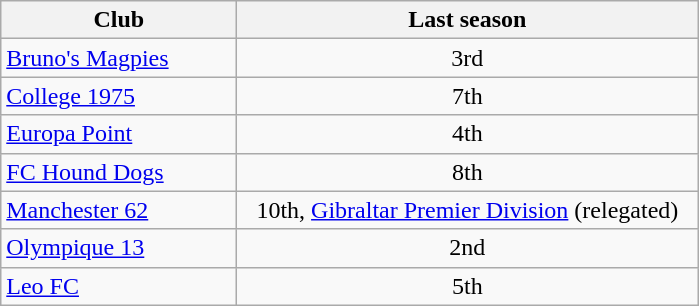<table class="wikitable">
<tr>
<th width="150px">Club</th>
<th width="300px">Last season</th>
</tr>
<tr>
<td><a href='#'>Bruno's Magpies</a></td>
<td align="center">3rd</td>
</tr>
<tr>
<td><a href='#'>College 1975</a></td>
<td align="center">7th</td>
</tr>
<tr>
<td><a href='#'>Europa Point</a></td>
<td align="center">4th</td>
</tr>
<tr>
<td><a href='#'>FC Hound Dogs</a></td>
<td align="center">8th</td>
</tr>
<tr>
<td><a href='#'>Manchester 62</a></td>
<td align="center">10th, <a href='#'>Gibraltar Premier Division</a> (relegated)</td>
</tr>
<tr>
<td><a href='#'>Olympique 13</a></td>
<td align="center">2nd</td>
</tr>
<tr>
<td><a href='#'>Leo FC</a></td>
<td align="center">5th</td>
</tr>
</table>
